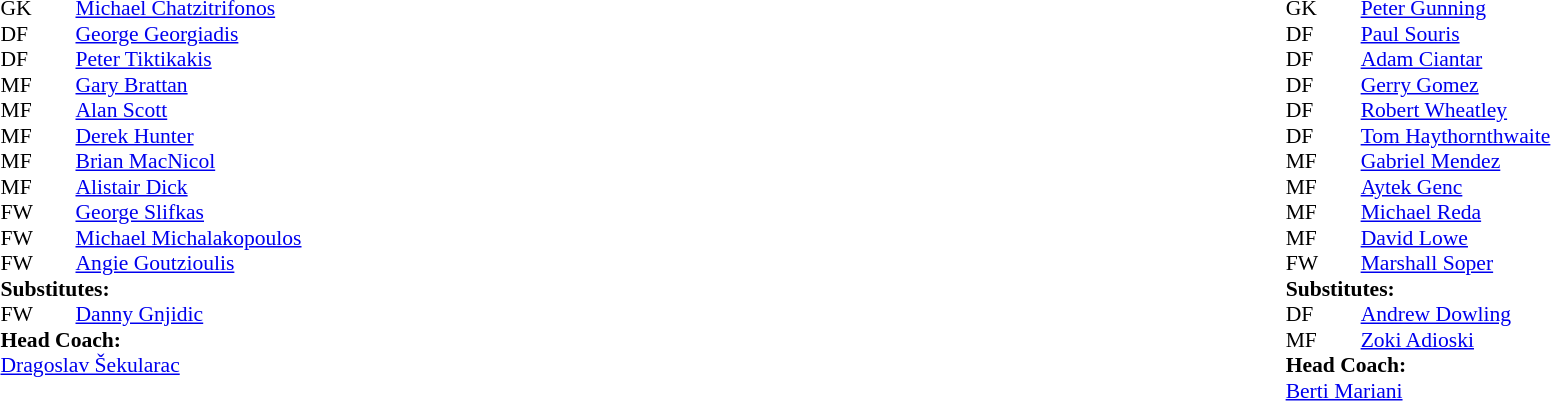<table width="100%">
<tr>
<td valign="top" width="40%"><br><table style="font-size:90%" cellspacing="0" cellpadding="0">
<tr>
<th width=25></th>
<th width=25></th>
</tr>
<tr>
<td>GK</td>
<td></td>
<td> <a href='#'>Michael Chatzitrifonos</a></td>
</tr>
<tr>
<td>DF</td>
<td></td>
<td> <a href='#'>George Georgiadis</a></td>
</tr>
<tr>
<td>DF</td>
<td></td>
<td> <a href='#'>Peter Tiktikakis</a></td>
<td></td>
<td></td>
</tr>
<tr>
<td>MF</td>
<td></td>
<td> <a href='#'>Gary Brattan</a></td>
</tr>
<tr>
<td>MF</td>
<td></td>
<td> <a href='#'>Alan Scott</a></td>
</tr>
<tr>
<td>MF</td>
<td></td>
<td> <a href='#'>Derek Hunter</a></td>
</tr>
<tr>
<td>MF</td>
<td></td>
<td> <a href='#'>Brian MacNicol</a></td>
</tr>
<tr>
<td>MF</td>
<td></td>
<td> <a href='#'>Alistair Dick</a></td>
<td></td>
<td></td>
</tr>
<tr>
<td>FW</td>
<td></td>
<td> <a href='#'>George Slifkas</a></td>
</tr>
<tr>
<td>FW</td>
<td></td>
<td> <a href='#'>Michael Michalakopoulos</a></td>
</tr>
<tr>
<td>FW</td>
<td></td>
<td> <a href='#'>Angie Goutzioulis</a></td>
</tr>
<tr>
<td colspan=3><strong>Substitutes:</strong></td>
</tr>
<tr>
<td>FW</td>
<td></td>
<td> <a href='#'>Danny Gnjidic</a></td>
<td></td>
<td></td>
</tr>
<tr>
<td colspan=3><strong>Head Coach:</strong></td>
</tr>
<tr>
<td colspan=3> <a href='#'>Dragoslav Šekularac</a></td>
</tr>
</table>
</td>
<td valign="top"></td>
<td valign="top" width="50%"><br><table style="font-size:90%; margin:auto" cellspacing="0" cellpadding="0">
<tr>
<th width=25></th>
<th width=25></th>
</tr>
<tr>
<td>GK</td>
<td></td>
<td> <a href='#'>Peter Gunning</a></td>
</tr>
<tr>
<td>DF</td>
<td></td>
<td> <a href='#'>Paul Souris</a></td>
</tr>
<tr>
<td>DF</td>
<td></td>
<td> <a href='#'>Adam Ciantar</a></td>
</tr>
<tr>
<td>DF</td>
<td></td>
<td> <a href='#'>Gerry Gomez</a></td>
</tr>
<tr>
<td>DF</td>
<td></td>
<td> <a href='#'>Robert Wheatley</a></td>
</tr>
<tr>
<td>DF</td>
<td></td>
<td> <a href='#'>Tom Haythornthwaite</a></td>
<td></td>
<td></td>
</tr>
<tr>
<td>MF</td>
<td></td>
<td> <a href='#'>Gabriel Mendez</a></td>
</tr>
<tr>
<td>MF</td>
<td></td>
<td> <a href='#'>Aytek Genc</a></td>
</tr>
<tr>
<td>MF</td>
<td></td>
<td> <a href='#'>Michael Reda</a></td>
</tr>
<tr>
<td>MF</td>
<td></td>
<td> <a href='#'>David Lowe</a></td>
<td></td>
<td></td>
</tr>
<tr>
<td>FW</td>
<td></td>
<td> <a href='#'>Marshall Soper</a></td>
</tr>
<tr>
<td colspan=3><strong>Substitutes:</strong></td>
</tr>
<tr>
<td>DF</td>
<td></td>
<td> <a href='#'>Andrew Dowling</a></td>
<td></td>
<td></td>
</tr>
<tr>
<td>MF</td>
<td></td>
<td> <a href='#'>Zoki Adioski</a></td>
<td></td>
<td></td>
</tr>
<tr>
<td colspan=3><strong>Head Coach:</strong></td>
</tr>
<tr>
<td colspan=3> <a href='#'>Berti Mariani</a></td>
</tr>
</table>
</td>
</tr>
</table>
